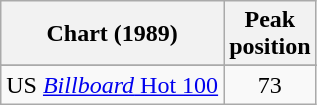<table class="wikitable sortable">
<tr>
<th align="left">Chart (1989)</th>
<th align="center">Peak<br>position</th>
</tr>
<tr>
</tr>
<tr>
<td>US <a href='#'><em>Billboard</em> Hot 100</a></td>
<td style="text-align:center;">73</td>
</tr>
</table>
